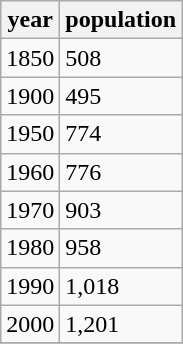<table class="wikitable">
<tr>
<th>year</th>
<th>population</th>
</tr>
<tr>
<td>1850</td>
<td>508</td>
</tr>
<tr>
<td>1900</td>
<td>495</td>
</tr>
<tr>
<td>1950</td>
<td>774</td>
</tr>
<tr>
<td>1960</td>
<td>776</td>
</tr>
<tr>
<td>1970</td>
<td>903</td>
</tr>
<tr>
<td>1980</td>
<td>958</td>
</tr>
<tr>
<td>1990</td>
<td>1,018</td>
</tr>
<tr>
<td>2000</td>
<td>1,201</td>
</tr>
<tr>
</tr>
</table>
